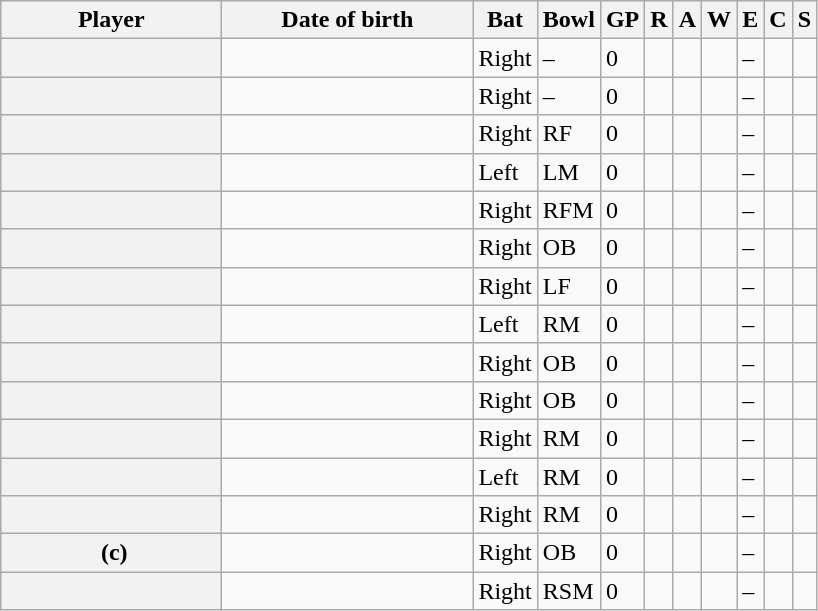<table class="wikitable sortable plainrowheaders">
<tr>
<th scope="col" width="140">Player</th>
<th scope="col" width="160">Date of birth</th>
<th scope="col">Bat</th>
<th scope="col">Bowl</th>
<th scope="col">GP</th>
<th scope="col">R</th>
<th scope="col">A</th>
<th scope="col">W</th>
<th scope="col">E</th>
<th scope="col">C</th>
<th scope="col">S</th>
</tr>
<tr>
<th scope="row"> </th>
<td></td>
<td>Right</td>
<td>–</td>
<td>0</td>
<td></td>
<td></td>
<td></td>
<td>–</td>
<td></td>
<td></td>
</tr>
<tr>
<th scope="row"> </th>
<td></td>
<td>Right</td>
<td>–</td>
<td>0</td>
<td></td>
<td></td>
<td></td>
<td>–</td>
<td></td>
<td></td>
</tr>
<tr>
<th scope="row"></th>
<td></td>
<td>Right</td>
<td>RF</td>
<td>0</td>
<td></td>
<td></td>
<td></td>
<td>–</td>
<td></td>
<td></td>
</tr>
<tr>
<th scope="row"></th>
<td></td>
<td>Left</td>
<td>LM</td>
<td>0</td>
<td></td>
<td></td>
<td></td>
<td>–</td>
<td></td>
<td></td>
</tr>
<tr>
<th scope="row"></th>
<td></td>
<td>Right</td>
<td>RFM</td>
<td>0</td>
<td></td>
<td></td>
<td></td>
<td>–</td>
<td></td>
<td></td>
</tr>
<tr>
<th scope="row"></th>
<td></td>
<td>Right</td>
<td>OB</td>
<td>0</td>
<td></td>
<td></td>
<td></td>
<td>–</td>
<td></td>
<td></td>
</tr>
<tr>
<th scope="row"></th>
<td></td>
<td>Right</td>
<td>LF</td>
<td>0</td>
<td></td>
<td></td>
<td></td>
<td>–</td>
<td></td>
<td></td>
</tr>
<tr>
<th scope="row"></th>
<td></td>
<td>Left</td>
<td>RM</td>
<td>0</td>
<td></td>
<td></td>
<td></td>
<td>–</td>
<td></td>
<td></td>
</tr>
<tr>
<th scope="row"></th>
<td></td>
<td>Right</td>
<td>OB</td>
<td>0</td>
<td></td>
<td></td>
<td></td>
<td>–</td>
<td></td>
<td></td>
</tr>
<tr>
<th scope="row"></th>
<td></td>
<td>Right</td>
<td>OB</td>
<td>0</td>
<td></td>
<td></td>
<td></td>
<td>–</td>
<td></td>
<td></td>
</tr>
<tr>
<th scope="row"></th>
<td></td>
<td>Right</td>
<td>RM</td>
<td>0</td>
<td></td>
<td></td>
<td></td>
<td>–</td>
<td></td>
<td></td>
</tr>
<tr>
<th scope="row"></th>
<td></td>
<td>Left</td>
<td>RM</td>
<td>0</td>
<td></td>
<td></td>
<td></td>
<td>–</td>
<td></td>
<td></td>
</tr>
<tr>
<th scope="row"></th>
<td></td>
<td>Right</td>
<td>RM</td>
<td>0</td>
<td></td>
<td></td>
<td></td>
<td>–</td>
<td></td>
<td></td>
</tr>
<tr>
<th scope="row"> (c)</th>
<td></td>
<td>Right</td>
<td>OB</td>
<td>0</td>
<td></td>
<td></td>
<td></td>
<td>–</td>
<td></td>
<td></td>
</tr>
<tr>
<th scope="row"></th>
<td></td>
<td>Right</td>
<td>RSM</td>
<td>0</td>
<td></td>
<td></td>
<td></td>
<td>–</td>
<td></td>
<td></td>
</tr>
</table>
